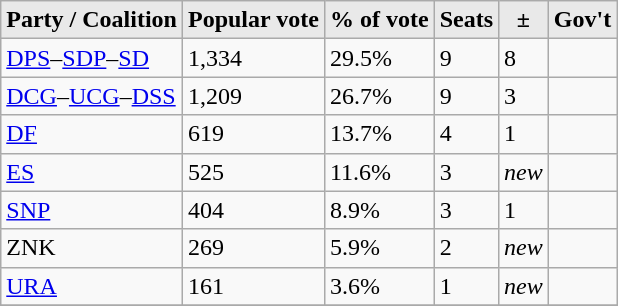<table class="wikitable">
<tr>
<th style="background-color:#E9E9E9">Party / Coalition</th>
<th style="background-color:#E9E9E9">Popular vote</th>
<th style="background-color:#E9E9E9">% of vote</th>
<th style="background-color:#E9E9E9">Seats</th>
<th style="background-color:#E9E9E9">±</th>
<th style="background-color:#E9E9E9">Gov't</th>
</tr>
<tr>
<td align="left"><a href='#'>DPS</a>–<a href='#'>SDP</a>–<a href='#'>SD</a></td>
<td>1,334</td>
<td>29.5%</td>
<td>9</td>
<td>8</td>
<td></td>
</tr>
<tr>
<td align="left"><a href='#'>DCG</a>–<a href='#'>UCG</a>–<a href='#'>DSS</a></td>
<td>1,209</td>
<td>26.7%</td>
<td>9</td>
<td>3</td>
<td></td>
</tr>
<tr>
<td align="left"><a href='#'>DF</a></td>
<td>619</td>
<td>13.7%</td>
<td>4</td>
<td>1</td>
<td></td>
</tr>
<tr>
<td align="left"><a href='#'>ES</a></td>
<td>525</td>
<td>11.6%</td>
<td>3</td>
<td><em>new</em></td>
<td></td>
</tr>
<tr>
<td align="left"><a href='#'>SNP</a></td>
<td>404</td>
<td>8.9%</td>
<td>3</td>
<td>1</td>
<td></td>
</tr>
<tr>
<td align="left">ZNK</td>
<td>269</td>
<td>5.9%</td>
<td>2</td>
<td><em>new</em></td>
<td></td>
</tr>
<tr>
<td align="left"><a href='#'>URA</a></td>
<td>161</td>
<td>3.6%</td>
<td>1</td>
<td><em>new</em></td>
<td></td>
</tr>
<tr>
</tr>
</table>
